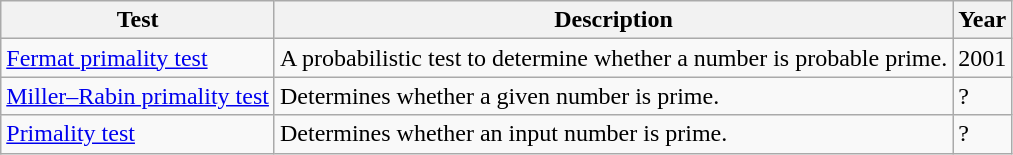<table class="wikitable sortable">
<tr>
<th>Test</th>
<th>Description</th>
<th>Year</th>
</tr>
<tr>
<td><a href='#'>Fermat primality test</a></td>
<td>A probabilistic test to determine whether a number is probable prime.</td>
<td>2001</td>
</tr>
<tr>
<td><a href='#'>Miller–Rabin primality test</a></td>
<td>Determines whether a given number is prime.</td>
<td>?</td>
</tr>
<tr>
<td><a href='#'>Primality test</a></td>
<td>Determines whether an input number is prime.</td>
<td>?</td>
</tr>
</table>
